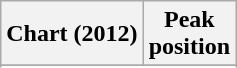<table class="wikitable sortable">
<tr>
<th>Chart (2012)</th>
<th>Peak<br>position</th>
</tr>
<tr>
</tr>
<tr>
</tr>
<tr>
</tr>
</table>
